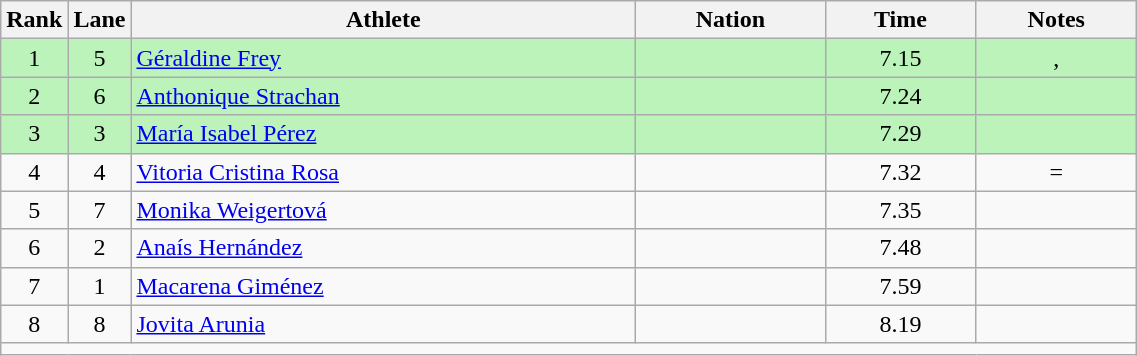<table class="wikitable sortable" style="text-align:center;width: 60%;">
<tr>
<th scope="col" style="width: 10px;">Rank</th>
<th scope="col" style="width: 10px;">Lane</th>
<th scope="col">Athlete</th>
<th scope="col">Nation</th>
<th scope="col">Time</th>
<th scope="col">Notes</th>
</tr>
<tr bgcolor=bbf3bb>
<td>1</td>
<td>5</td>
<td align=left><a href='#'>Géraldine Frey</a></td>
<td align=left></td>
<td>7.15</td>
<td>, </td>
</tr>
<tr bgcolor=bbf3bb>
<td>2</td>
<td>6</td>
<td align=left><a href='#'>Anthonique Strachan</a></td>
<td align=left></td>
<td>7.24</td>
<td></td>
</tr>
<tr bgcolor=bbf3bb>
<td>3</td>
<td>3</td>
<td align=left><a href='#'>María Isabel Pérez</a></td>
<td align=left></td>
<td>7.29</td>
<td></td>
</tr>
<tr>
<td>4</td>
<td>4</td>
<td align=left><a href='#'>Vitoria Cristina Rosa</a></td>
<td align=left></td>
<td>7.32</td>
<td>=</td>
</tr>
<tr>
<td>5</td>
<td>7</td>
<td align=left><a href='#'>Monika Weigertová</a></td>
<td align=left></td>
<td>7.35</td>
<td></td>
</tr>
<tr>
<td>6</td>
<td>2</td>
<td align=left><a href='#'>Anaís Hernández</a></td>
<td align=left></td>
<td>7.48</td>
<td></td>
</tr>
<tr>
<td>7</td>
<td>1</td>
<td align=left><a href='#'>Macarena Giménez</a></td>
<td align=left></td>
<td>7.59</td>
<td></td>
</tr>
<tr>
<td>8</td>
<td>8</td>
<td align=left><a href='#'>Jovita Arunia</a></td>
<td align=left></td>
<td>8.19</td>
<td></td>
</tr>
<tr class="sortbottom">
<td colspan="6"></td>
</tr>
</table>
